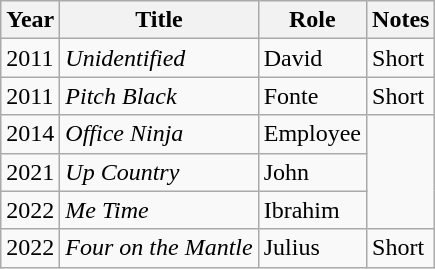<table class="wikitable sortable">
<tr>
<th>Year</th>
<th>Title</th>
<th>Role</th>
<th class="unsortable">Notes</th>
</tr>
<tr>
<td>2011</td>
<td><em>Unidentified</em></td>
<td>David</td>
<td>Short</td>
</tr>
<tr>
<td>2011</td>
<td><em>Pitch Black</em></td>
<td>Fonte</td>
<td>Short</td>
</tr>
<tr>
<td>2014</td>
<td><em>Office Ninja</em></td>
<td>Employee</td>
</tr>
<tr>
<td>2021</td>
<td><em>Up Country</em></td>
<td>John</td>
</tr>
<tr>
<td>2022</td>
<td><em>Me Time</em></td>
<td>Ibrahim</td>
</tr>
<tr>
<td>2022</td>
<td><em>Four on the Mantle</em></td>
<td>Julius</td>
<td>Short</td>
</tr>
</table>
